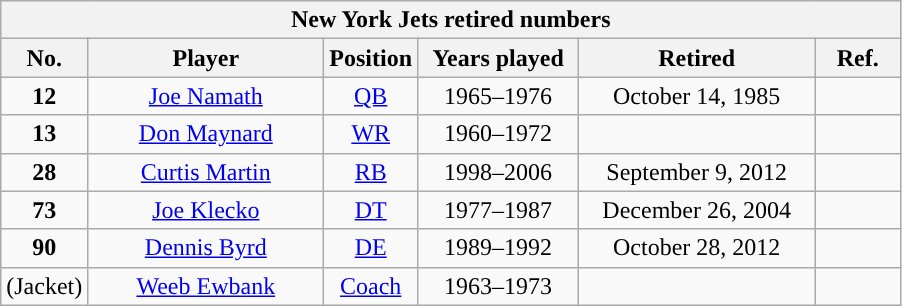<table class="wikitable" style="text-align:center">
<tr>
<th colspan="6">New York Jets retired numbers</th>
</tr>
<tr>
<th width=40px>No.</th>
<th width=150px>Player</th>
<th width=40px>Position</th>
<th width=100px>Years played</th>
<th width=150px>Retired</th>
<th width=50px>Ref.</th>
</tr>
<tr>
<td><strong>12</strong></td>
<td><a href='#'>Joe Namath</a></td>
<td><a href='#'>QB</a></td>
<td>1965–1976</td>
<td>October 14, 1985</td>
<td></td>
</tr>
<tr>
<td><strong>13</strong></td>
<td><a href='#'>Don Maynard</a></td>
<td><a href='#'>WR</a></td>
<td>1960–1972</td>
<td> </td>
<td></td>
</tr>
<tr>
<td><strong>28</strong></td>
<td><a href='#'>Curtis Martin</a></td>
<td><a href='#'>RB</a></td>
<td>1998–2006</td>
<td>September 9, 2012</td>
<td></td>
</tr>
<tr>
<td><strong>73</strong></td>
<td><a href='#'>Joe Klecko</a></td>
<td><a href='#'>DT</a></td>
<td>1977–1987</td>
<td>December 26, 2004</td>
<td></td>
</tr>
<tr>
<td><strong>90</strong></td>
<td><a href='#'>Dennis Byrd</a></td>
<td><a href='#'>DE</a></td>
<td>1989–1992</td>
<td>October 28, 2012</td>
<td></td>
</tr>
<tr>
<td>(Jacket)</td>
<td><a href='#'>Weeb Ewbank</a></td>
<td><a href='#'>Coach</a></td>
<td>1963–1973</td>
<td> </td>
<td></td>
</tr>
</table>
